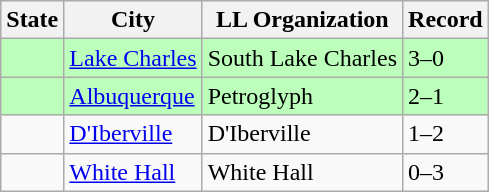<table class="wikitable">
<tr>
<th>State</th>
<th>City</th>
<th>LL Organization</th>
<th>Record</th>
</tr>
<tr bgcolor=#bbffbb>
<td><strong></strong></td>
<td><a href='#'>Lake Charles</a></td>
<td>South Lake Charles</td>
<td>3–0</td>
</tr>
<tr bgcolor=#bbffbb>
<td><strong></strong></td>
<td><a href='#'>Albuquerque</a></td>
<td>Petroglyph</td>
<td>2–1</td>
</tr>
<tr>
<td><strong></strong></td>
<td><a href='#'>D'Iberville</a></td>
<td>D'Iberville</td>
<td>1–2</td>
</tr>
<tr>
<td><strong></strong></td>
<td><a href='#'>White Hall</a></td>
<td>White Hall</td>
<td>0–3</td>
</tr>
</table>
